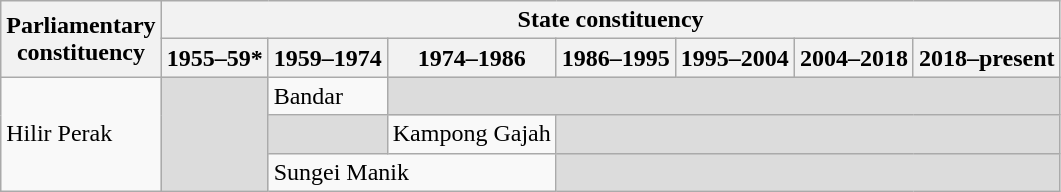<table class="wikitable">
<tr>
<th rowspan="2">Parliamentary<br>constituency</th>
<th colspan="7">State constituency</th>
</tr>
<tr>
<th>1955–59*</th>
<th>1959–1974</th>
<th>1974–1986</th>
<th>1986–1995</th>
<th>1995–2004</th>
<th>2004–2018</th>
<th>2018–present</th>
</tr>
<tr>
<td rowspan="3">Hilir Perak</td>
<td rowspan="3" bgcolor="dcdcdc"></td>
<td>Bandar</td>
<td colspan="5" bgcolor="dcdcdc"></td>
</tr>
<tr>
<td bgcolor="dcdcdc"></td>
<td>Kampong Gajah</td>
<td colspan="4" bgcolor="dcdcdc"></td>
</tr>
<tr>
<td colspan="2">Sungei Manik</td>
<td colspan="4" bgcolor="dcdcdc"></td>
</tr>
</table>
